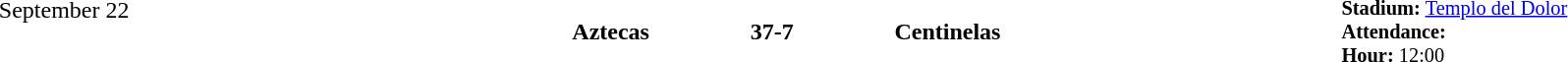<table style="width: 100%; background: transparent;" cellspacing="0">
<tr>
<td align=center valign=top rowspan=3 width=15%>September 22</td>
</tr>
<tr>
<td width=24% align=right><strong>Aztecas</strong></td>
<td align=center width=13%><strong>37-7</strong></td>
<td width=24%><strong>Centinelas</strong></td>
<td style=font-size:85% rowspan=2 valign=top><strong>Stadium:</strong> <a href='#'>Templo del Dolor</a><br><strong>Attendance:</strong> <br><strong>Hour:</strong> 12:00</td>
</tr>
</table>
